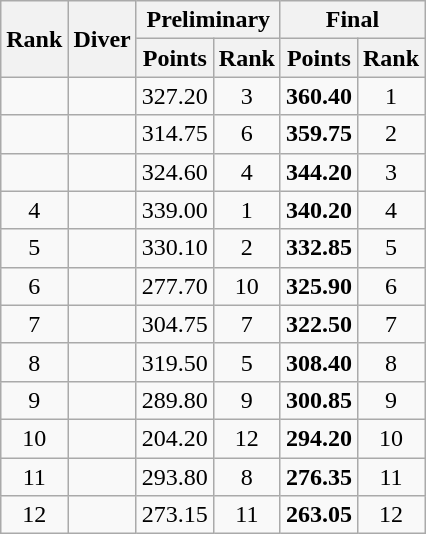<table class="wikitable sortable" style="text-align:center">
<tr>
<th rowspan=2>Rank</th>
<th rowspan=2>Diver</th>
<th colspan=2>Preliminary</th>
<th colspan=2>Final</th>
</tr>
<tr>
<th>Points</th>
<th>Rank</th>
<th>Points</th>
<th>Rank</th>
</tr>
<tr>
<td></td>
<td align=left></td>
<td>327.20</td>
<td>3</td>
<td><strong>360.40</strong></td>
<td>1</td>
</tr>
<tr>
<td></td>
<td align=left></td>
<td>314.75</td>
<td>6</td>
<td><strong>359.75</strong></td>
<td>2</td>
</tr>
<tr>
<td></td>
<td align=left></td>
<td>324.60</td>
<td>4</td>
<td><strong>344.20</strong></td>
<td>3</td>
</tr>
<tr>
<td>4</td>
<td align=left></td>
<td>339.00</td>
<td>1</td>
<td><strong>340.20</strong></td>
<td>4</td>
</tr>
<tr>
<td>5</td>
<td align=left></td>
<td>330.10</td>
<td>2</td>
<td><strong>332.85</strong></td>
<td>5</td>
</tr>
<tr>
<td>6</td>
<td align=left></td>
<td>277.70</td>
<td>10</td>
<td><strong>325.90</strong></td>
<td>6</td>
</tr>
<tr>
<td>7</td>
<td align=left></td>
<td>304.75</td>
<td>7</td>
<td><strong>322.50</strong></td>
<td>7</td>
</tr>
<tr>
<td>8</td>
<td align=left></td>
<td>319.50</td>
<td>5</td>
<td><strong>308.40</strong></td>
<td>8</td>
</tr>
<tr>
<td>9</td>
<td align=left></td>
<td>289.80</td>
<td>9</td>
<td><strong>300.85</strong></td>
<td>9</td>
</tr>
<tr>
<td>10</td>
<td align=left></td>
<td>204.20</td>
<td>12</td>
<td><strong>294.20</strong></td>
<td>10</td>
</tr>
<tr>
<td>11</td>
<td align=left></td>
<td>293.80</td>
<td>8</td>
<td><strong>276.35</strong></td>
<td>11</td>
</tr>
<tr>
<td>12</td>
<td align=left></td>
<td>273.15</td>
<td>11</td>
<td><strong>263.05</strong></td>
<td>12</td>
</tr>
</table>
